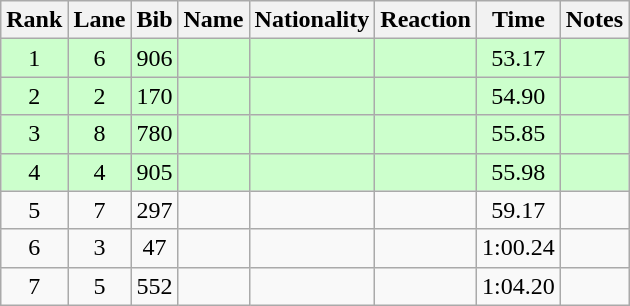<table class="wikitable sortable" style="text-align:center">
<tr>
<th>Rank</th>
<th>Lane</th>
<th>Bib</th>
<th>Name</th>
<th>Nationality</th>
<th>Reaction</th>
<th>Time</th>
<th>Notes</th>
</tr>
<tr bgcolor=ccffcc>
<td>1</td>
<td>6</td>
<td>906</td>
<td align=left></td>
<td align=left></td>
<td></td>
<td>53.17</td>
<td><strong></strong></td>
</tr>
<tr bgcolor=ccffcc>
<td>2</td>
<td>2</td>
<td>170</td>
<td align=left></td>
<td align=left></td>
<td></td>
<td>54.90</td>
<td><strong></strong></td>
</tr>
<tr bgcolor=ccffcc>
<td>3</td>
<td>8</td>
<td>780</td>
<td align=left></td>
<td align=left></td>
<td></td>
<td>55.85</td>
<td><strong></strong></td>
</tr>
<tr bgcolor=ccffcc>
<td>4</td>
<td>4</td>
<td>905</td>
<td align=left></td>
<td align=left></td>
<td></td>
<td>55.98</td>
<td><strong></strong></td>
</tr>
<tr>
<td>5</td>
<td>7</td>
<td>297</td>
<td align=left></td>
<td align=left></td>
<td></td>
<td>59.17</td>
<td></td>
</tr>
<tr>
<td>6</td>
<td>3</td>
<td>47</td>
<td align=left></td>
<td align=left></td>
<td></td>
<td>1:00.24</td>
<td></td>
</tr>
<tr>
<td>7</td>
<td>5</td>
<td>552</td>
<td align=left></td>
<td align=left></td>
<td></td>
<td>1:04.20</td>
<td></td>
</tr>
</table>
